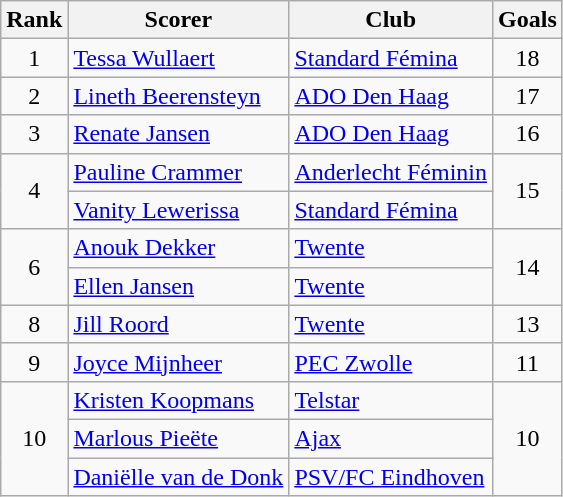<table class="wikitable" style="text-align:center">
<tr>
<th>Rank</th>
<th>Scorer</th>
<th>Club</th>
<th>Goals</th>
</tr>
<tr>
<td>1</td>
<td align="left"> <a href='#'>Tessa Wullaert</a></td>
<td align="left"><a href='#'>Standard Fémina</a></td>
<td>18</td>
</tr>
<tr>
<td>2</td>
<td align="left"> <a href='#'>Lineth Beerensteyn</a></td>
<td align="left"><a href='#'>ADO Den Haag</a></td>
<td>17</td>
</tr>
<tr>
<td>3</td>
<td align="left"> <a href='#'>Renate Jansen</a></td>
<td align="left"><a href='#'>ADO Den Haag</a></td>
<td>16</td>
</tr>
<tr>
<td rowspan="2">4</td>
<td align="left"> <a href='#'>Pauline Crammer</a></td>
<td align="left"><a href='#'>Anderlecht Féminin</a></td>
<td rowspan="2">15</td>
</tr>
<tr>
<td align="left"> <a href='#'>Vanity Lewerissa</a></td>
<td align="left"><a href='#'>Standard Fémina</a></td>
</tr>
<tr>
<td rowspan="2">6</td>
<td align="left"> <a href='#'>Anouk Dekker</a></td>
<td align="left"><a href='#'>Twente</a></td>
<td rowspan="2">14</td>
</tr>
<tr>
<td align="left"> <a href='#'>Ellen Jansen</a></td>
<td align="left"><a href='#'>Twente</a></td>
</tr>
<tr>
<td>8</td>
<td align="left"> <a href='#'>Jill Roord</a></td>
<td align="left"><a href='#'>Twente</a></td>
<td>13</td>
</tr>
<tr>
<td>9</td>
<td align="left"> <a href='#'>Joyce Mijnheer</a></td>
<td align="left"><a href='#'>PEC Zwolle</a></td>
<td>11</td>
</tr>
<tr>
<td rowspan=3>10</td>
<td align="left"> <a href='#'>Kristen Koopmans</a></td>
<td align="left"><a href='#'>Telstar</a></td>
<td rowspan=3>10</td>
</tr>
<tr>
<td align="left"> <a href='#'>Marlous Pieëte</a></td>
<td align="left"><a href='#'>Ajax</a></td>
</tr>
<tr>
<td align="left"> <a href='#'>Daniëlle van de Donk</a></td>
<td align="left"><a href='#'>PSV/FC Eindhoven</a></td>
</tr>
</table>
